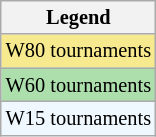<table class="wikitable" style="font-size:85%">
<tr>
<th>Legend</th>
</tr>
<tr style="background:#f7e98e;">
<td>W80 tournaments</td>
</tr>
<tr style="background:#addfad;">
<td>W60 tournaments</td>
</tr>
<tr style="background:#f0f8ff;">
<td>W15 tournaments</td>
</tr>
</table>
